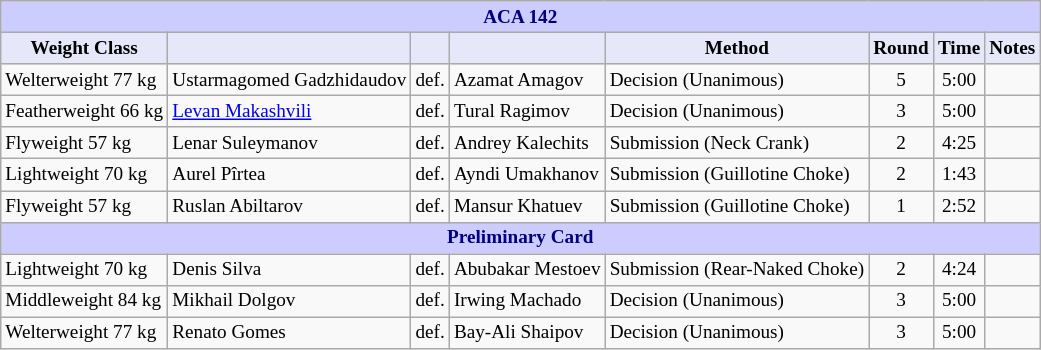<table class="wikitable" style="font-size: 80%;">
<tr>
<th colspan="8" style="background-color: #ccf; color: #000080; text-align: center;"><strong>ACA 142</strong></th>
</tr>
<tr>
<th colspan="1" style="background-color: #E6E8FA; color: #000000; text-align: center;">Weight Class</th>
<th colspan="1" style="background-color: #E6E8FA; color: #000000; text-align: center;"></th>
<th colspan="1" style="background-color: #E6E8FA; color: #000000; text-align: center;"></th>
<th colspan="1" style="background-color: #E6E8FA; color: #000000; text-align: center;"></th>
<th colspan="1" style="background-color: #E6E8FA; color: #000000; text-align: center;">Method</th>
<th colspan="1" style="background-color: #E6E8FA; color: #000000; text-align: center;">Round</th>
<th colspan="1" style="background-color: #E6E8FA; color: #000000; text-align: center;">Time</th>
<th colspan="1" style="background-color: #E6E8FA; color: #000000; text-align: center;">Notes</th>
</tr>
<tr>
<td>Welterweight 77 kg</td>
<td> Ustarmagomed Gadzhidaudov</td>
<td>def.</td>
<td> Azamat Amagov</td>
<td>Decision (Unanimous)</td>
<td align=center>5</td>
<td align=center>5:00</td>
<td></td>
</tr>
<tr>
<td>Featherweight 66 kg</td>
<td> <a href='#'>Levan Makashvili</a></td>
<td>def.</td>
<td> Tural Ragimov</td>
<td>Decision (Unanimous)</td>
<td align=center>3</td>
<td align=center>5:00</td>
<td></td>
</tr>
<tr>
<td>Flyweight 57 kg</td>
<td> Lenar Suleymanov</td>
<td>def.</td>
<td> Andrey Kalechits</td>
<td>Submission (Neck Crank)</td>
<td align=center>2</td>
<td align=center>4:25</td>
<td></td>
</tr>
<tr>
<td>Lightweight 70 kg</td>
<td> Aurel Pîrtea</td>
<td>def.</td>
<td> Ayndi Umakhanov</td>
<td>Submission (Guillotine Choke)</td>
<td align=center>2</td>
<td align=center>1:43</td>
<td></td>
</tr>
<tr>
<td>Flyweight 57 kg</td>
<td> Ruslan Abiltarov</td>
<td>def.</td>
<td> Mansur Khatuev</td>
<td>Submission (Guillotine Choke)</td>
<td align=center>1</td>
<td align=center>2:52</td>
<td></td>
</tr>
<tr>
<th colspan="8" style="background-color: #ccf; color: #000080; text-align: center;"><strong>Preliminary Card</strong></th>
</tr>
<tr>
<td>Lightweight 70 kg</td>
<td> Denis Silva</td>
<td>def.</td>
<td> Abubakar Mestoev</td>
<td>Submission (Rear-Naked Choke)</td>
<td align=center>2</td>
<td align=center>4:24</td>
<td></td>
</tr>
<tr>
<td>Middleweight 84 kg</td>
<td> Mikhail Dolgov</td>
<td>def.</td>
<td> Irwing Machado</td>
<td>Decision (Unanimous)</td>
<td align=center>3</td>
<td align=center>5:00</td>
<td></td>
</tr>
<tr>
<td>Welterweight 77 kg</td>
<td> Renato Gomes</td>
<td>def.</td>
<td> Bay-Ali Shaipov</td>
<td>Decision (Unanimous)</td>
<td align=center>3</td>
<td align=center>5:00</td>
<td></td>
</tr>
</table>
